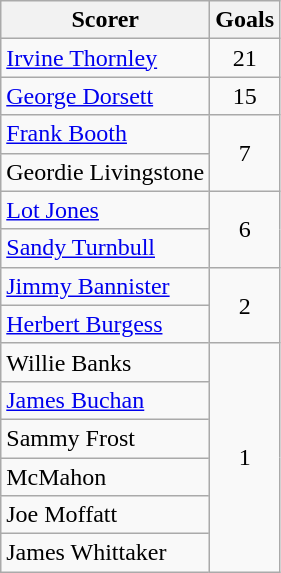<table class="wikitable">
<tr>
<th>Scorer</th>
<th>Goals</th>
</tr>
<tr>
<td> <a href='#'>Irvine Thornley</a></td>
<td align=center>21</td>
</tr>
<tr>
<td> <a href='#'>George Dorsett</a></td>
<td align=center>15</td>
</tr>
<tr>
<td> <a href='#'>Frank Booth</a></td>
<td rowspan="2" align=center>7</td>
</tr>
<tr>
<td>Geordie Livingstone</td>
</tr>
<tr>
<td> <a href='#'>Lot Jones</a></td>
<td rowspan="2" align=center>6</td>
</tr>
<tr>
<td> <a href='#'>Sandy Turnbull</a></td>
</tr>
<tr>
<td> <a href='#'>Jimmy Bannister</a></td>
<td rowspan="2" align=center>2</td>
</tr>
<tr>
<td> <a href='#'>Herbert Burgess</a></td>
</tr>
<tr>
<td>Willie Banks</td>
<td rowspan="6" align=center>1</td>
</tr>
<tr>
<td> <a href='#'>James Buchan</a></td>
</tr>
<tr>
<td>Sammy Frost</td>
</tr>
<tr>
<td>McMahon</td>
</tr>
<tr>
<td>Joe Moffatt</td>
</tr>
<tr>
<td>James Whittaker</td>
</tr>
</table>
